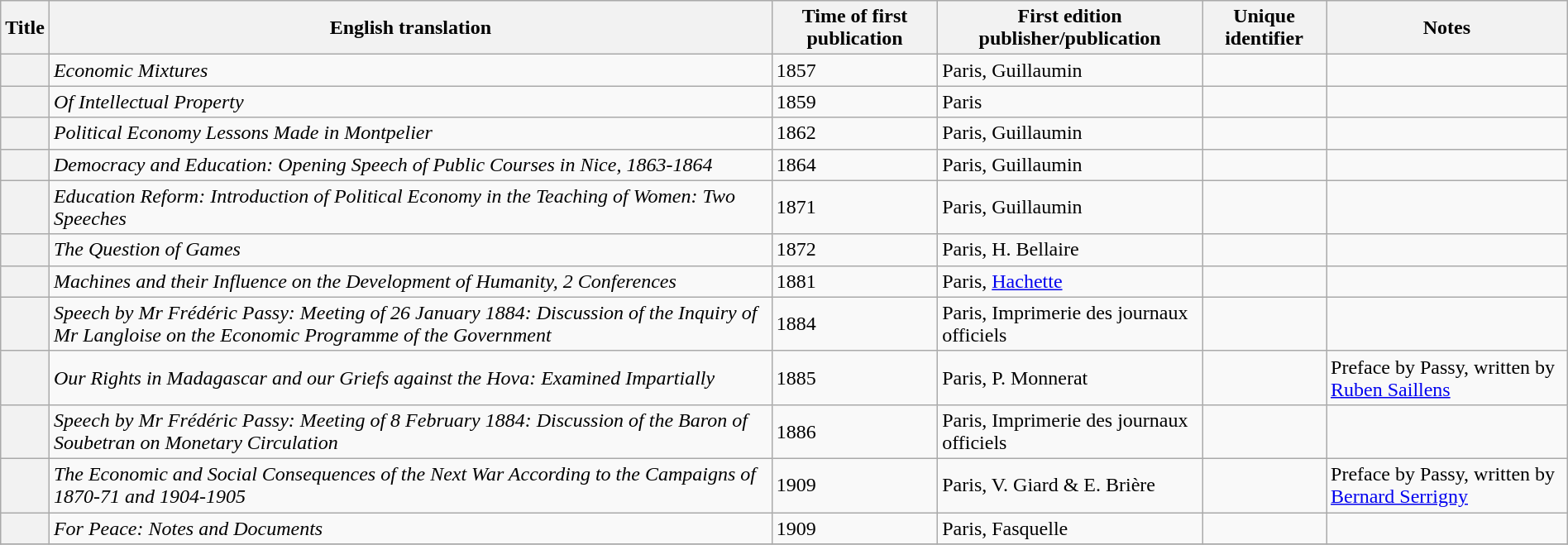<table class="wikitable sortable plainrowheaders" style="margin-right: 0;">
<tr>
<th scope="col" class="unsortable">Title</th>
<th scope="col" class="unsortable">English translation</th>
<th scope="col">Time of first publication</th>
<th scope="col" class="unsortable">First edition publisher/publication</th>
<th scope="col" class="unsortable">Unique identifier</th>
<th scope="col" class="unsortable">Notes</th>
</tr>
<tr>
<th scope="row"></th>
<td><em>Economic Mixtures</em></td>
<td>1857</td>
<td>Paris, Guillaumin</td>
<td></td>
<td></td>
</tr>
<tr>
<th scope="row"></th>
<td><em>Of Intellectual Property</em></td>
<td>1859</td>
<td>Paris</td>
<td></td>
<td></td>
</tr>
<tr>
<th scope="row"></th>
<td><em>Political Economy Lessons Made in Montpelier</em></td>
<td>1862</td>
<td>Paris, Guillaumin</td>
<td></td>
<td></td>
</tr>
<tr>
<th scope="row"></th>
<td><em>Democracy and Education: Opening Speech of Public Courses in Nice, 1863-1864</em></td>
<td>1864</td>
<td>Paris, Guillaumin</td>
<td></td>
<td></td>
</tr>
<tr>
<th scope="row"></th>
<td><em>Education Reform: Introduction of Political Economy in the Teaching of Women: Two Speeches</em></td>
<td>1871</td>
<td>Paris, Guillaumin</td>
<td></td>
<td></td>
</tr>
<tr>
<th scope="row"></th>
<td><em>The Question of Games</em></td>
<td>1872</td>
<td>Paris, H. Bellaire</td>
<td></td>
<td></td>
</tr>
<tr>
<th scope="row"></th>
<td><em>Machines and their Influence on the Development of Humanity, 2 Conferences</em></td>
<td>1881</td>
<td>Paris, <a href='#'>Hachette</a></td>
<td></td>
<td></td>
</tr>
<tr>
<th scope="row"></th>
<td><em>Speech by Mr Frédéric Passy: Meeting of 26 January 1884: Discussion of the Inquiry of Mr Langloise on the Economic Programme of the Government</em></td>
<td>1884</td>
<td>Paris, Imprimerie des journaux officiels</td>
<td></td>
<td></td>
</tr>
<tr>
<th scope="row"></th>
<td><em>Our Rights in Madagascar and our Griefs against the Hova: Examined Impartially</em></td>
<td>1885</td>
<td>Paris, P. Monnerat</td>
<td></td>
<td>Preface by Passy, written by <a href='#'>Ruben Saillens</a></td>
</tr>
<tr>
<th scope="row"></th>
<td><em>Speech by Mr Frédéric Passy: Meeting of 8 February 1884: Discussion of the Baron of Soubetran on Monetary Circulation</em></td>
<td>1886</td>
<td>Paris, Imprimerie des journaux officiels</td>
<td></td>
<td></td>
</tr>
<tr>
<th scope="row"></th>
<td><em>The Economic and Social Consequences of the Next War According to the Campaigns of 1870-71 and 1904-1905</em></td>
<td>1909</td>
<td>Paris, V. Giard & E. Brière</td>
<td></td>
<td>Preface by Passy, written by <a href='#'>Bernard Serrigny</a></td>
</tr>
<tr>
<th scope="row"></th>
<td><em>For Peace: Notes and Documents</em></td>
<td>1909</td>
<td>Paris, Fasquelle</td>
<td></td>
<td></td>
</tr>
<tr>
</tr>
</table>
